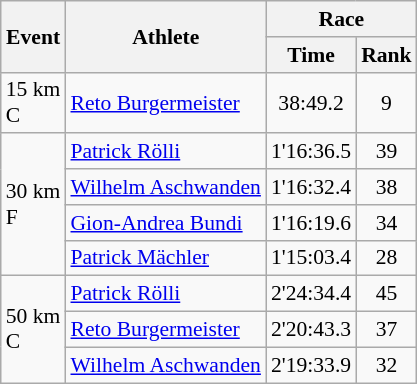<table class="wikitable" style="font-size:90%">
<tr>
<th rowspan=2>Event</th>
<th rowspan=2>Athlete</th>
<th colspan=2>Race</th>
</tr>
<tr>
<th>Time</th>
<th>Rank</th>
</tr>
<tr>
<td>15 km <br> C</td>
<td><a href='#'>Reto Burgermeister</a></td>
<td align=center>38:49.2</td>
<td align=center>9</td>
</tr>
<tr>
<td rowspan=4>30 km <br> F</td>
<td><a href='#'>Patrick Rölli</a></td>
<td align=center>1'16:36.5</td>
<td align=center>39</td>
</tr>
<tr>
<td><a href='#'>Wilhelm Aschwanden</a></td>
<td align=center>1'16:32.4</td>
<td align=center>38</td>
</tr>
<tr>
<td><a href='#'>Gion-Andrea Bundi</a></td>
<td align=center>1'16:19.6</td>
<td align=center>34</td>
</tr>
<tr>
<td><a href='#'>Patrick Mächler</a></td>
<td align=center>1'15:03.4</td>
<td align=center>28</td>
</tr>
<tr>
<td rowspan=3>50 km <br> C</td>
<td><a href='#'>Patrick Rölli</a></td>
<td align=center>2'24:34.4</td>
<td align=center>45</td>
</tr>
<tr>
<td><a href='#'>Reto Burgermeister</a></td>
<td align=center>2'20:43.3</td>
<td align=center>37</td>
</tr>
<tr>
<td><a href='#'>Wilhelm Aschwanden</a></td>
<td align=center>2'19:33.9</td>
<td align=center>32</td>
</tr>
</table>
